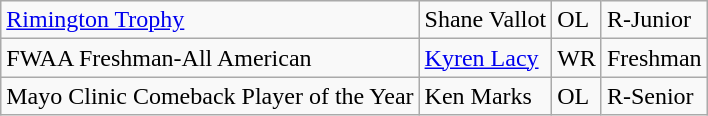<table class="wikitable">
<tr>
<td><a href='#'>Rimington Trophy</a></td>
<td>Shane Vallot</td>
<td>OL</td>
<td>R-Junior</td>
</tr>
<tr>
<td>FWAA Freshman-All American</td>
<td><a href='#'>Kyren Lacy</a></td>
<td>WR</td>
<td>Freshman</td>
</tr>
<tr>
<td>Mayo Clinic Comeback Player of the Year</td>
<td>Ken Marks</td>
<td>OL</td>
<td>R-Senior</td>
</tr>
</table>
